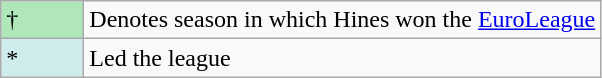<table class="wikitable">
<tr>
<td style="background:#AFE6BA; width:3em;">†</td>
<td>Denotes season in which Hines won the <a href='#'>EuroLeague</a></td>
</tr>
<tr>
<td style="background:#CFECEC; width:1em">*</td>
<td>Led the league</td>
</tr>
</table>
